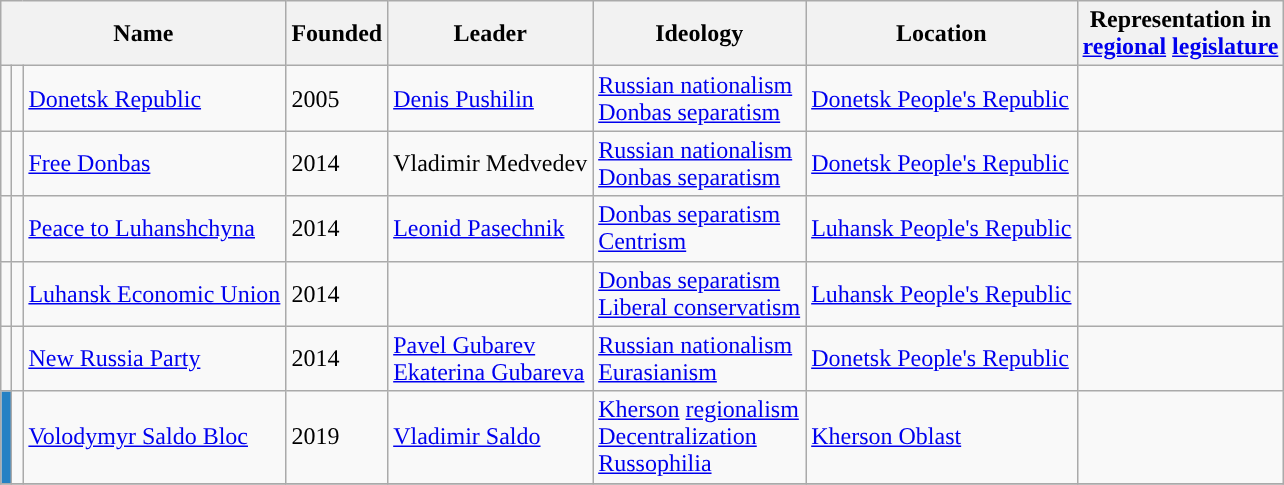<table class="wikitable sortable">
<tr>
<th colspan="3">Name</th>
<th>Founded</th>
<th>Leader</th>
<th>Ideology</th>
<th>Location</th>
<th>Representation in<br><a href='#'>regional</a> <a href='#'>legislature</a></th>
</tr>
<tr>
<td style="background-color: "></td>
<td align="center"></td>
<td><a href='#'>Donetsk Republic</a></td>
<td>2005</td>
<td><a href='#'>Denis Pushilin</a></td>
<td><a href='#'>Russian nationalism</a><br><a href='#'>Donbas separatism</a></td>
<td><a href='#'>Donetsk People's Republic</a></td>
<td></td>
</tr>
<tr>
<td style="background-color: "></td>
<td></td>
<td><a href='#'>Free Donbas</a></td>
<td>2014</td>
<td>Vladimir Medvedev</td>
<td><a href='#'>Russian nationalism</a><br><a href='#'>Donbas separatism</a></td>
<td><a href='#'>Donetsk People's Republic</a></td>
<td></td>
</tr>
<tr>
<td style="background-color: "></td>
<td></td>
<td><a href='#'>Peace to Luhanshchyna</a></td>
<td>2014</td>
<td><a href='#'>Leonid Pasechnik</a></td>
<td><a href='#'>Donbas separatism</a><br><a href='#'>Centrism</a> </td>
<td><a href='#'>Luhansk People's Republic</a></td>
<td></td>
</tr>
<tr>
<td style="background-color: "></td>
<td></td>
<td><a href='#'>Luhansk Economic Union</a></td>
<td>2014</td>
<td></td>
<td><a href='#'>Donbas separatism</a><br><a href='#'>Liberal conservatism</a></td>
<td><a href='#'>Luhansk People's Republic</a></td>
<td></td>
</tr>
<tr>
<td style="background-color: "></td>
<td></td>
<td><a href='#'>New Russia Party</a></td>
<td>2014</td>
<td><a href='#'>Pavel Gubarev</a><br><a href='#'>Ekaterina Gubareva</a></td>
<td><a href='#'>Russian nationalism</a><br><a href='#'>Eurasianism</a></td>
<td><a href='#'>Donetsk People's Republic</a></td>
<td></td>
</tr>
<tr>
<td style="background-color: #2581C4"></td>
<td></td>
<td><a href='#'>Volodymyr Saldo Bloc</a></td>
<td>2019</td>
<td><a href='#'>Vladimir Saldo</a></td>
<td><a href='#'>Kherson</a> <a href='#'>regionalism</a><br><a href='#'>Decentralization</a><br><a href='#'>Russophilia</a></td>
<td><a href='#'>Kherson Oblast</a></td>
<td></td>
</tr>
<tr>
</tr>
</table>
